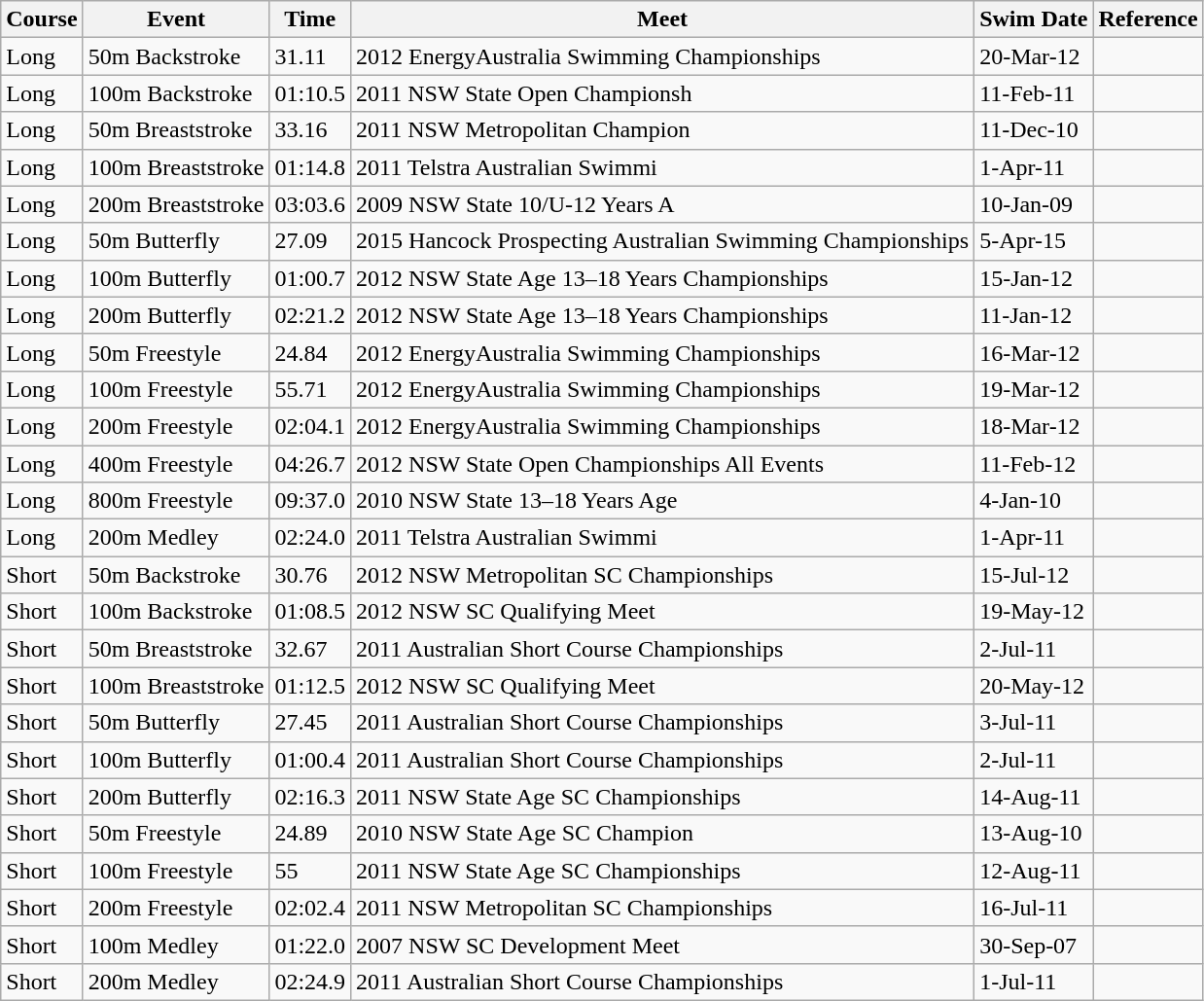<table class="wikitable sortable">
<tr>
<th>Course</th>
<th>Event</th>
<th>Time</th>
<th>Meet</th>
<th>Swim Date</th>
<th>Reference</th>
</tr>
<tr>
<td>Long</td>
<td>50m Backstroke</td>
<td>31.11</td>
<td>2012 EnergyAustralia Swimming Championships</td>
<td>20-Mar-12</td>
<td></td>
</tr>
<tr>
<td>Long</td>
<td>100m Backstroke</td>
<td>01:10.5</td>
<td>2011 NSW State Open Championsh</td>
<td>11-Feb-11</td>
<td></td>
</tr>
<tr>
<td>Long</td>
<td>50m Breaststroke</td>
<td>33.16</td>
<td>2011 NSW Metropolitan Champion</td>
<td>11-Dec-10</td>
<td></td>
</tr>
<tr>
<td>Long</td>
<td>100m Breaststroke</td>
<td>01:14.8</td>
<td>2011 Telstra Australian Swimmi</td>
<td>1-Apr-11</td>
<td></td>
</tr>
<tr>
<td>Long</td>
<td>200m Breaststroke</td>
<td>03:03.6</td>
<td>2009 NSW State 10/U-12 Years A</td>
<td>10-Jan-09</td>
<td></td>
</tr>
<tr>
<td>Long</td>
<td>50m Butterfly</td>
<td>27.09</td>
<td>2015 Hancock Prospecting Australian Swimming Championships</td>
<td>5-Apr-15</td>
<td></td>
</tr>
<tr>
<td>Long</td>
<td>100m Butterfly</td>
<td>01:00.7</td>
<td>2012 NSW State Age 13–18 Years Championships</td>
<td>15-Jan-12</td>
<td></td>
</tr>
<tr>
<td>Long</td>
<td>200m Butterfly</td>
<td>02:21.2</td>
<td>2012 NSW State Age 13–18 Years Championships</td>
<td>11-Jan-12</td>
<td></td>
</tr>
<tr>
<td>Long</td>
<td>50m Freestyle</td>
<td>24.84</td>
<td>2012 EnergyAustralia Swimming Championships</td>
<td>16-Mar-12</td>
<td></td>
</tr>
<tr>
<td>Long</td>
<td>100m Freestyle</td>
<td>55.71</td>
<td>2012 EnergyAustralia Swimming Championships</td>
<td>19-Mar-12</td>
<td></td>
</tr>
<tr>
<td>Long</td>
<td>200m Freestyle</td>
<td>02:04.1</td>
<td>2012 EnergyAustralia Swimming Championships</td>
<td>18-Mar-12</td>
<td></td>
</tr>
<tr>
<td>Long</td>
<td>400m Freestyle</td>
<td>04:26.7</td>
<td>2012 NSW State Open Championships All Events</td>
<td>11-Feb-12</td>
<td></td>
</tr>
<tr>
<td>Long</td>
<td>800m Freestyle</td>
<td>09:37.0</td>
<td>2010 NSW State 13–18 Years Age</td>
<td>4-Jan-10</td>
<td></td>
</tr>
<tr>
<td>Long</td>
<td>200m Medley</td>
<td>02:24.0</td>
<td>2011 Telstra Australian Swimmi</td>
<td>1-Apr-11</td>
<td></td>
</tr>
<tr>
<td>Short</td>
<td>50m Backstroke</td>
<td>30.76</td>
<td>2012 NSW Metropolitan SC Championships</td>
<td>15-Jul-12</td>
<td></td>
</tr>
<tr>
<td>Short</td>
<td>100m Backstroke</td>
<td>01:08.5</td>
<td>2012 NSW SC Qualifying Meet</td>
<td>19-May-12</td>
<td></td>
</tr>
<tr>
<td>Short</td>
<td>50m Breaststroke</td>
<td>32.67</td>
<td>2011 Australian Short Course Championships</td>
<td>2-Jul-11</td>
<td></td>
</tr>
<tr>
<td>Short</td>
<td>100m Breaststroke</td>
<td>01:12.5</td>
<td>2012 NSW SC Qualifying Meet</td>
<td>20-May-12</td>
<td></td>
</tr>
<tr>
<td>Short</td>
<td>50m Butterfly</td>
<td>27.45</td>
<td>2011 Australian Short Course Championships</td>
<td>3-Jul-11</td>
<td></td>
</tr>
<tr>
<td>Short</td>
<td>100m Butterfly</td>
<td>01:00.4</td>
<td>2011 Australian Short Course Championships</td>
<td>2-Jul-11</td>
<td></td>
</tr>
<tr>
<td>Short</td>
<td>200m Butterfly</td>
<td>02:16.3</td>
<td>2011 NSW State Age SC Championships</td>
<td>14-Aug-11</td>
<td></td>
</tr>
<tr>
<td>Short</td>
<td>50m Freestyle</td>
<td>24.89</td>
<td>2010 NSW State Age SC Champion</td>
<td>13-Aug-10</td>
<td></td>
</tr>
<tr>
<td>Short</td>
<td>100m Freestyle</td>
<td>55</td>
<td>2011 NSW State Age SC Championships</td>
<td>12-Aug-11</td>
<td></td>
</tr>
<tr>
<td>Short</td>
<td>200m Freestyle</td>
<td>02:02.4</td>
<td>2011 NSW Metropolitan SC Championships</td>
<td>16-Jul-11</td>
<td></td>
</tr>
<tr>
<td>Short</td>
<td>100m Medley</td>
<td>01:22.0</td>
<td>2007 NSW SC Development Meet</td>
<td>30-Sep-07</td>
<td></td>
</tr>
<tr>
<td>Short</td>
<td>200m Medley</td>
<td>02:24.9</td>
<td>2011 Australian Short Course Championships</td>
<td>1-Jul-11</td>
<td></td>
</tr>
</table>
